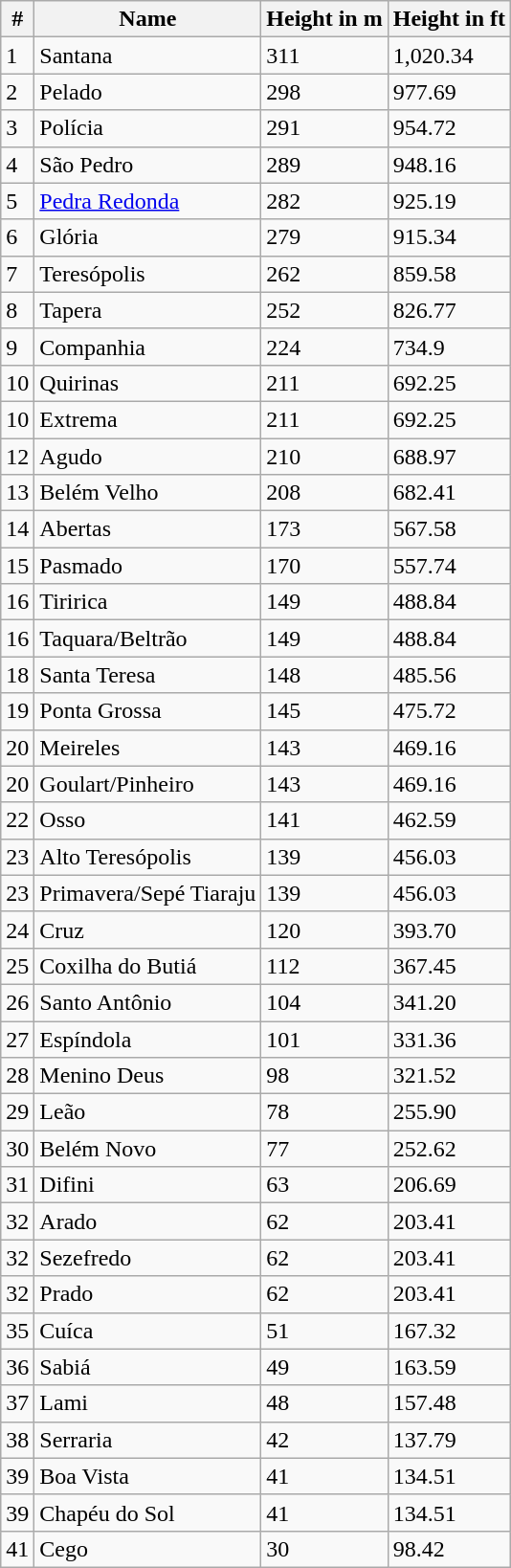<table class="wikitable">
<tr>
<th>#</th>
<th>Name</th>
<th>Height in m</th>
<th>Height in ft</th>
</tr>
<tr>
<td>1</td>
<td Santana, Rio Grande do Sul>Santana</td>
<td>311</td>
<td>1,020.34</td>
</tr>
<tr>
<td>2</td>
<td>Pelado</td>
<td>298</td>
<td>977.69</td>
</tr>
<tr>
<td>3</td>
<td>Polícia</td>
<td>291</td>
<td>954.72</td>
</tr>
<tr>
<td>4</td>
<td>São Pedro</td>
<td>289</td>
<td>948.16</td>
</tr>
<tr>
<td>5</td>
<td><a href='#'>Pedra Redonda</a></td>
<td>282</td>
<td>925.19</td>
</tr>
<tr>
<td>6</td>
<td>Glória</td>
<td>279</td>
<td>915.34</td>
</tr>
<tr>
<td>7</td>
<td>Teresópolis</td>
<td>262</td>
<td>859.58</td>
</tr>
<tr>
<td>8</td>
<td>Tapera</td>
<td>252</td>
<td>826.77</td>
</tr>
<tr>
<td>9</td>
<td>Companhia</td>
<td>224</td>
<td>734.9</td>
</tr>
<tr>
<td>10</td>
<td>Quirinas</td>
<td>211</td>
<td>692.25</td>
</tr>
<tr>
<td>10</td>
<td>Extrema</td>
<td>211</td>
<td>692.25</td>
</tr>
<tr>
<td>12</td>
<td>Agudo</td>
<td>210</td>
<td>688.97</td>
</tr>
<tr>
<td>13</td>
<td>Belém Velho</td>
<td>208</td>
<td>682.41</td>
</tr>
<tr>
<td>14</td>
<td>Abertas</td>
<td>173</td>
<td>567.58</td>
</tr>
<tr>
<td>15</td>
<td>Pasmado</td>
<td>170</td>
<td>557.74</td>
</tr>
<tr>
<td>16</td>
<td>Tiririca</td>
<td>149</td>
<td>488.84</td>
</tr>
<tr>
<td>16</td>
<td>Taquara/Beltrão</td>
<td>149</td>
<td>488.84</td>
</tr>
<tr>
<td>18</td>
<td>Santa Teresa</td>
<td>148</td>
<td>485.56</td>
</tr>
<tr>
<td>19</td>
<td>Ponta Grossa</td>
<td>145</td>
<td>475.72</td>
</tr>
<tr>
<td>20</td>
<td>Meireles</td>
<td>143</td>
<td>469.16</td>
</tr>
<tr>
<td>20</td>
<td>Goulart/Pinheiro</td>
<td>143</td>
<td>469.16</td>
</tr>
<tr>
<td>22</td>
<td>Osso</td>
<td>141</td>
<td>462.59</td>
</tr>
<tr>
<td>23</td>
<td>Alto Teresópolis</td>
<td>139</td>
<td>456.03</td>
</tr>
<tr>
<td>23</td>
<td>Primavera/Sepé Tiaraju</td>
<td>139</td>
<td>456.03</td>
</tr>
<tr>
<td>24</td>
<td>Cruz</td>
<td>120</td>
<td>393.70</td>
</tr>
<tr>
<td>25</td>
<td>Coxilha do Butiá</td>
<td>112</td>
<td>367.45</td>
</tr>
<tr>
<td>26</td>
<td>Santo Antônio</td>
<td>104</td>
<td>341.20</td>
</tr>
<tr>
<td>27</td>
<td>Espíndola</td>
<td>101</td>
<td>331.36</td>
</tr>
<tr>
<td>28</td>
<td>Menino Deus</td>
<td>98</td>
<td>321.52</td>
</tr>
<tr>
<td>29</td>
<td>Leão</td>
<td>78</td>
<td>255.90</td>
</tr>
<tr>
<td>30</td>
<td>Belém Novo</td>
<td>77</td>
<td>252.62</td>
</tr>
<tr>
<td>31</td>
<td>Difini</td>
<td>63</td>
<td>206.69</td>
</tr>
<tr>
<td>32</td>
<td>Arado</td>
<td>62</td>
<td>203.41</td>
</tr>
<tr>
<td>32</td>
<td>Sezefredo</td>
<td>62</td>
<td>203.41</td>
</tr>
<tr>
<td>32</td>
<td>Prado</td>
<td>62</td>
<td>203.41</td>
</tr>
<tr>
<td>35</td>
<td>Cuíca</td>
<td>51</td>
<td>167.32</td>
</tr>
<tr>
<td>36</td>
<td>Sabiá</td>
<td>49</td>
<td>163.59</td>
</tr>
<tr>
<td>37</td>
<td>Lami</td>
<td>48</td>
<td>157.48</td>
</tr>
<tr>
<td>38</td>
<td>Serraria</td>
<td>42</td>
<td>137.79</td>
</tr>
<tr>
<td>39</td>
<td>Boa Vista</td>
<td>41</td>
<td>134.51</td>
</tr>
<tr>
<td>39</td>
<td>Chapéu do Sol</td>
<td>41</td>
<td>134.51</td>
</tr>
<tr>
<td>41</td>
<td>Cego</td>
<td>30</td>
<td>98.42</td>
</tr>
</table>
